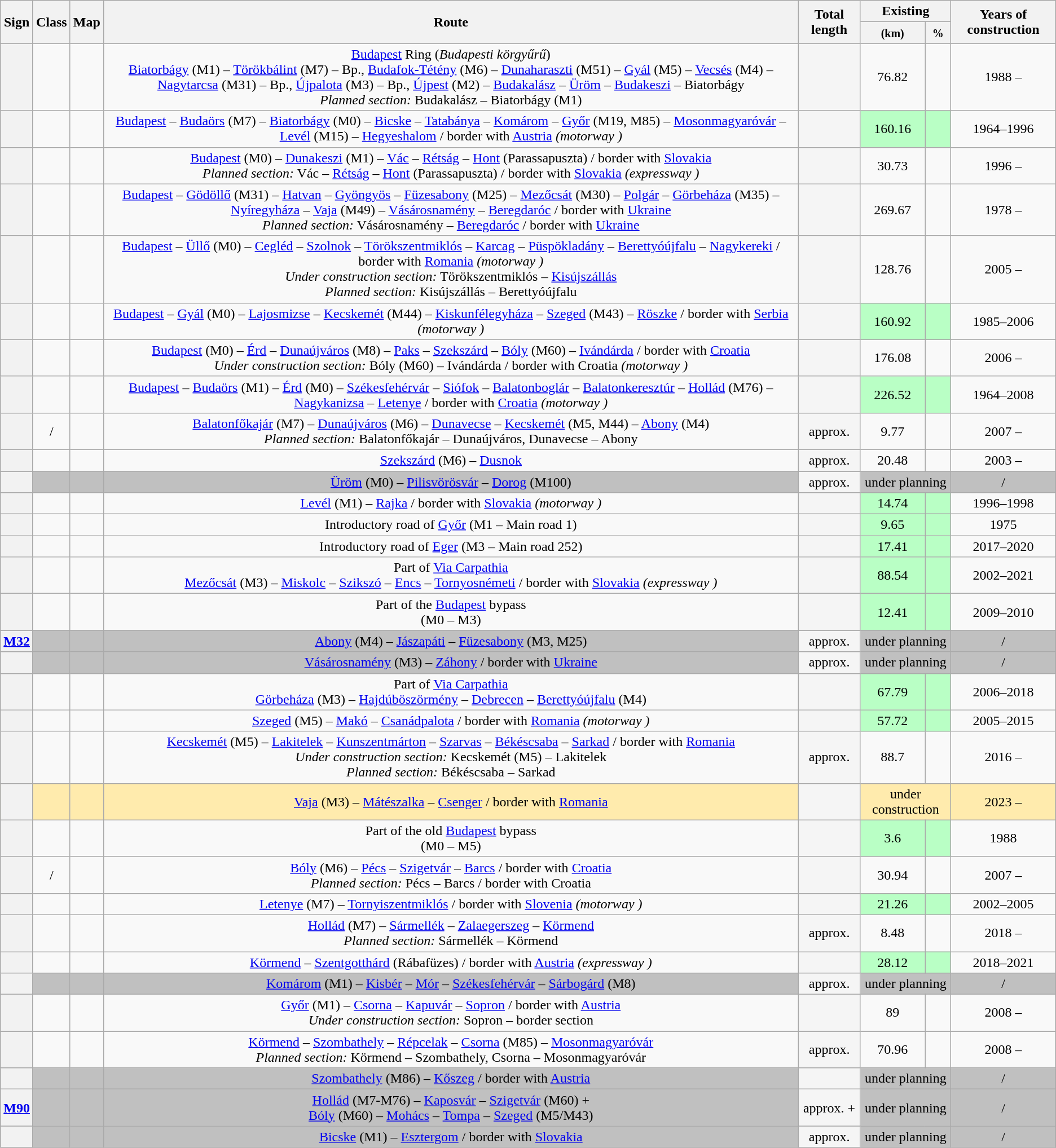<table class="wikitable" style="text-align: center">
<tr>
<th scope="col" rowspan="2">Sign</th>
<th scope="col" rowspan="2">Class</th>
<th scope="col" rowspan="2">Map</th>
<th scope="col" rowspan="2">Route</th>
<th scope="col" rowspan="2">Total length</th>
<th scope="col" colspan="2">Existing</th>
<th scope="col" rowspan="2">Years of construction</th>
</tr>
<tr>
<th><small>(km)</small></th>
<th><small>%</small></th>
</tr>
<tr>
<th></th>
<td></td>
<td></td>
<td><a href='#'>Budapest</a> Ring (<em>Budapesti körgyűrű</em>)<br><a href='#'>Biatorbágy</a> (M1) – <a href='#'>Törökbálint</a> (M7) – Bp., <a href='#'>Budafok-Tétény</a> (M6) – <a href='#'>Dunaharaszti</a> (M51) – <a href='#'>Gyál</a> (M5) – <a href='#'>Vecsés</a> (M4) – <a href='#'>Nagytarcsa</a> (M31) – Bp., <a href='#'>Újpalota</a> (M3) – Bp., <a href='#'>Újpest</a> (M2) – <a href='#'>Budakalász</a> – <a href='#'>Üröm</a> – <a href='#'>Budakeszi</a> – Biatorbágy<br><em>Planned section:</em> <span>Budakalász – Biatorbágy (M1)</span></td>
<td bgcolor="#F5F5F5"></td>
<td>76.82</td>
<td></td>
<td>1988 –</td>
</tr>
<tr>
<th></th>
<td></td>
<td></td>
<td><a href='#'>Budapest</a> – <a href='#'>Budaörs</a> (M7) – <a href='#'>Biatorbágy</a> (M0) – <a href='#'>Bicske</a> – <a href='#'>Tatabánya</a> – <a href='#'>Komárom</a> – <a href='#'>Győr</a> (M19, M85) – <a href='#'>Mosonmagyaróvár</a> – <a href='#'>Levél</a> (M15) – <a href='#'>Hegyeshalom</a> /  border with <a href='#'>Austria</a> <em>(motorway )</em></td>
<td bgcolor="#F5F5F5"></td>
<td bgcolor="#B9FFC5">160.16</td>
<td bgcolor="#B9FFC5"></td>
<td>1964–1996</td>
</tr>
<tr>
<th></th>
<td></td>
<td></td>
<td><a href='#'>Budapest</a> (M0) – <a href='#'>Dunakeszi</a> (M1) – <a href='#'>Vác</a> – <a href='#'>Rétság</a> – <a href='#'>Hont</a> (Parassapuszta) /  border with <a href='#'>Slovakia</a><br><em>Planned section:</em> <span>Vác – <a href='#'>Rétság</a> – <a href='#'>Hont</a> (Parassapuszta) /  border with <a href='#'>Slovakia</a> <em>(expressway )</em></span></td>
<td bgcolor="#F5F5F5"></td>
<td>30.73</td>
<td></td>
<td>1996 –</td>
</tr>
<tr>
<th></th>
<td></td>
<td></td>
<td><a href='#'>Budapest</a> – <a href='#'>Gödöllő</a> (M31) – <a href='#'>Hatvan</a> – <a href='#'>Gyöngyös</a> – <a href='#'>Füzesabony</a> (M25) – <a href='#'>Mezőcsát</a> (M30) – <a href='#'>Polgár</a> – <a href='#'>Görbeháza</a> (M35) – <a href='#'>Nyíregyháza</a> – <a href='#'>Vaja</a> (M49) – <a href='#'>Vásárosnamény</a> – <a href='#'>Beregdaróc</a> /  border with <a href='#'>Ukraine</a><br><em>Planned section:</em> <span>Vásárosnamény – <a href='#'>Beregdaróc</a> /  border with <a href='#'>Ukraine</a></span></td>
<td bgcolor="#F5F5F5"></td>
<td>269.67</td>
<td></td>
<td>1978 –</td>
</tr>
<tr>
<th></th>
<td><br></td>
<td></td>
<td><a href='#'>Budapest</a> – <a href='#'>Üllő</a> (M0) – <a href='#'>Cegléd</a> – <a href='#'>Szolnok</a> – <a href='#'>Törökszentmiklós</a> – <a href='#'>Karcag</a> – <a href='#'>Püspökladány</a> – <a href='#'>Berettyóújfalu</a> – <a href='#'>Nagykereki</a> /  border with <a href='#'>Romania</a> <em>(motorway )</em><br><em>Under construction section:</em> <span>Törökszentmiklós – <a href='#'>Kisújszállás</a></span><br><em>Planned section:</em> <span>Kisújszállás – Berettyóújfalu</span></td>
<td bgcolor="#F5F5F5"></td>
<td>128.76</td>
<td></td>
<td>2005 –</td>
</tr>
<tr>
<th></th>
<td></td>
<td></td>
<td><a href='#'>Budapest</a> – <a href='#'>Gyál</a> (M0) – <a href='#'>Lajosmizse</a> – <a href='#'>Kecskemét</a> (M44) – <a href='#'>Kiskunfélegyháza</a> – <a href='#'>Szeged</a> (M43) – <a href='#'>Röszke</a> /  border with <a href='#'>Serbia</a> <em>(motorway )</em></td>
<td bgcolor="#F5F5F5"></td>
<td bgcolor="#B9FFC5">160.92</td>
<td bgcolor="#B9FFC5"></td>
<td>1985–2006</td>
</tr>
<tr>
<th></th>
<td></td>
<td></td>
<td><a href='#'>Budapest</a> (M0) – <a href='#'>Érd</a> – <a href='#'>Dunaújváros</a> (M8) – <a href='#'>Paks</a> – <a href='#'>Szekszárd</a> – <a href='#'>Bóly</a> (M60) – <a href='#'>Ivándárda</a> /  border with <a href='#'>Croatia</a><br><em>Under construction section:</em> <span>Bóly (M60) – Ivándárda /  border with Croatia <em>(motorway )</em></span></td>
<td bgcolor="#F5F5F5"></td>
<td>176.08</td>
<td></td>
<td>2006 –</td>
</tr>
<tr>
<th></th>
<td></td>
<td></td>
<td><a href='#'>Budapest</a> – <a href='#'>Budaörs</a> (M1) – <a href='#'>Érd</a> (M0) – <a href='#'>Székesfehérvár</a> – <a href='#'>Siófok</a> – <a href='#'>Balatonboglár</a> – <a href='#'>Balatonkeresztúr</a> – <a href='#'>Hollád</a> (M76) – <a href='#'>Nagykanizsa</a> – <a href='#'>Letenye</a> /  border with <a href='#'>Croatia</a> <em>(motorway )</em></td>
<td bgcolor="#F5F5F5"></td>
<td bgcolor="#B9FFC5">226.52</td>
<td bgcolor="#B9FFC5"></td>
<td>1964–2008</td>
</tr>
<tr>
<th></th>
<td> / </td>
<td></td>
<td><a href='#'>Balatonfőkajár</a> (M7) – <a href='#'>Dunaújváros</a> (M6) – <a href='#'>Dunavecse</a> – <a href='#'>Kecskemét</a> (M5, M44) – <a href='#'>Abony</a> (M4)<br><em>Planned section:</em> <span>Balatonfőkajár – Dunaújváros, Dunavecse – Abony</span></td>
<td bgcolor="#F5F5F5">approx. </td>
<td>9.77</td>
<td></td>
<td>2007 –</td>
</tr>
<tr>
<th></th>
<td></td>
<td></td>
<td><a href='#'>Szekszárd</a> (M6) – <a href='#'>Dusnok</a></td>
<td bgcolor="#F5F5F5">approx. </td>
<td>20.48</td>
<td></td>
<td>2003 –</td>
</tr>
<tr bgcolor="silver">
<th></th>
<td></td>
<td></td>
<td><a href='#'>Üröm</a> (M0) – <a href='#'>Pilisvörösvár</a> – <a href='#'>Dorog</a> (M100)</td>
<td bgcolor="#F5F5F5">approx. </td>
<td colspan="2">under planning</td>
<td>/</td>
</tr>
<tr>
<th></th>
<td></td>
<td></td>
<td><a href='#'>Levél</a> (M1) – <a href='#'>Rajka</a> /  border with <a href='#'>Slovakia</a> <em>(motorway )</em></td>
<td bgcolor="#F5F5F5"></td>
<td bgcolor="#B9FFC5">14.74</td>
<td bgcolor="#B9FFC5"></td>
<td>1996–1998<br></td>
</tr>
<tr>
<th></th>
<td></td>
<td></td>
<td>Introductory road of <a href='#'>Győr</a> (M1 – Main road 1)</td>
<td bgcolor="#F5F5F5"></td>
<td bgcolor="#B9FFC5">9.65</td>
<td bgcolor="#B9FFC5"></td>
<td>1975</td>
</tr>
<tr>
<th></th>
<td></td>
<td></td>
<td>Introductory road of <a href='#'>Eger</a> (M3 – Main road 252)</td>
<td bgcolor="#F5F5F5"></td>
<td bgcolor="#B9FFC5">17.41</td>
<td bgcolor="#B9FFC5"></td>
<td>2017–2020</td>
</tr>
<tr>
<th></th>
<td></td>
<td></td>
<td>Part of <a href='#'>Via Carpathia</a><br><a href='#'>Mezőcsát</a> (M3) – <a href='#'>Miskolc</a> – <a href='#'>Szikszó</a> – <a href='#'>Encs</a> – <a href='#'>Tornyosnémeti</a> /  border with <a href='#'>Slovakia</a> <em>(expressway )</em></td>
<td bgcolor="#F5F5F5"></td>
<td bgcolor="#B9FFC5">88.54</td>
<td bgcolor="#B9FFC5"></td>
<td>2002–2021</td>
</tr>
<tr>
<th></th>
<td></td>
<td></td>
<td>Part of the <a href='#'>Budapest</a> bypass<br>(M0 – M3)</td>
<td bgcolor="#F5F5F5"></td>
<td bgcolor="#B9FFC5">12.41</td>
<td bgcolor="#B9FFC5"></td>
<td>2009–2010</td>
</tr>
<tr bgcolor="silver">
<th> <a href='#'>M32</a></th>
<td></td>
<td></td>
<td><a href='#'>Abony</a> (M4) – <a href='#'>Jászapáti</a> – <a href='#'>Füzesabony</a> (M3, M25)</td>
<td bgcolor="#F5F5F5">approx. </td>
<td colspan="2">under planning</td>
<td>/</td>
</tr>
<tr bgcolor="silver">
<th></th>
<td></td>
<td></td>
<td><a href='#'>Vásárosnamény</a> (M3) – <a href='#'>Záhony</a> /  border with <a href='#'>Ukraine</a></td>
<td bgcolor="#F5F5F5">approx. </td>
<td colspan="2">under planning</td>
<td>/</td>
</tr>
<tr>
<th></th>
<td></td>
<td></td>
<td>Part of <a href='#'>Via Carpathia</a><br><a href='#'>Görbeháza</a> (M3) – <a href='#'>Hajdúböszörmény</a> – <a href='#'>Debrecen</a> – <a href='#'>Berettyóújfalu</a> (M4)</td>
<td bgcolor="#F5F5F5"></td>
<td bgcolor="#B9FFC5">67.79</td>
<td bgcolor="#B9FFC5"></td>
<td>2006–2018</td>
</tr>
<tr>
<th></th>
<td></td>
<td></td>
<td><a href='#'>Szeged</a> (M5) – <a href='#'>Makó</a> – <a href='#'>Csanádpalota</a> /  border with <a href='#'>Romania</a> <em>(motorway )</em></td>
<td bgcolor="#F5F5F5"></td>
<td bgcolor="#B9FFC5">57.72</td>
<td bgcolor="#B9FFC5"></td>
<td>2005–2015</td>
</tr>
<tr>
<th></th>
<td></td>
<td></td>
<td><a href='#'>Kecskemét</a> (M5) – <a href='#'>Lakitelek</a> – <a href='#'>Kunszentmárton</a> – <a href='#'>Szarvas</a> – <a href='#'>Békéscsaba</a> – <a href='#'>Sarkad</a> /  border with <a href='#'>Romania</a><br><em>Under construction section:</em> <span>Kecskemét (M5) – Lakitelek</span><br><em>Planned section:</em> <span>Békéscsaba – Sarkad</span></td>
<td bgcolor="#F5F5F5">approx. </td>
<td>88.7</td>
<td></td>
<td>2016 –</td>
</tr>
<tr bgcolor="#FFEBAD">
<th></th>
<td></td>
<td></td>
<td><a href='#'>Vaja</a> (M3) – <a href='#'>Mátészalka</a> – <a href='#'>Csenger</a> /  border with <a href='#'>Romania</a></td>
<td bgcolor="#F5F5F5"></td>
<td colspan="2">under construction</td>
<td>2023 –</td>
</tr>
<tr>
<th></th>
<td></td>
<td></td>
<td>Part of the old <a href='#'>Budapest</a> bypass<br>(M0 – M5)</td>
<td bgcolor="#F5F5F5"></td>
<td bgcolor="#B9FFC5">3.6</td>
<td bgcolor="#B9FFC5"></td>
<td>1988</td>
</tr>
<tr>
<th></th>
<td> / </td>
<td></td>
<td><a href='#'>Bóly</a> (M6) – <a href='#'>Pécs</a> – <a href='#'>Szigetvár</a> – <a href='#'>Barcs</a> /  border with <a href='#'>Croatia</a><br><em>Planned section:</em> <span>Pécs – Barcs /  border with Croatia</span></td>
<td bgcolor="#F5F5F5"></td>
<td>30.94</td>
<td></td>
<td>2007 –</td>
</tr>
<tr>
<th></th>
<td></td>
<td></td>
<td><a href='#'>Letenye</a> (M7) – <a href='#'>Tornyiszentmiklós</a> /  border with <a href='#'>Slovenia</a> <em>(motorway )</em></td>
<td bgcolor="#F5F5F5"></td>
<td bgcolor="#B9FFC5">21.26</td>
<td bgcolor="#B9FFC5"></td>
<td>2002–2005<br></td>
</tr>
<tr>
<th></th>
<td></td>
<td></td>
<td><a href='#'>Hollád</a> (M7) – <a href='#'>Sármellék</a> – <a href='#'>Zalaegerszeg</a> – <a href='#'>Körmend</a><br><em>Planned section:</em> <span>Sármellék – Körmend</span></td>
<td bgcolor="#F5F5F5">approx. </td>
<td>8.48</td>
<td></td>
<td>2018 –</td>
</tr>
<tr>
<th></th>
<td></td>
<td></td>
<td><a href='#'>Körmend</a> – <a href='#'>Szentgotthárd</a> (Rábafüzes) /  border with <a href='#'>Austria</a> <em>(expressway )</em></td>
<td bgcolor="#F5F5F5"></td>
<td bgcolor="#B9FFC5">28.12</td>
<td bgcolor="#B9FFC5"></td>
<td>2018–2021</td>
</tr>
<tr bgcolor="silver">
<th></th>
<td></td>
<td></td>
<td><a href='#'>Komárom</a> (M1) – <a href='#'>Kisbér</a> – <a href='#'>Mór</a> – <a href='#'>Székesfehérvár</a> – <a href='#'>Sárbogárd</a> (M8)</td>
<td bgcolor="#F5F5F5">approx. </td>
<td colspan="2">under planning</td>
<td>/</td>
</tr>
<tr>
<th></th>
<td></td>
<td></td>
<td><a href='#'>Győr</a> (M1) – <a href='#'>Csorna</a> – <a href='#'>Kapuvár</a> – <a href='#'>Sopron</a> /  border with <a href='#'>Austria</a><br><em>Under construction section:</em> <span>Sopron – border section</span></td>
<td bgcolor="#F5F5F5"></td>
<td>89</td>
<td></td>
<td>2008 –</td>
</tr>
<tr>
<th></th>
<td></td>
<td></td>
<td><a href='#'>Körmend</a> – <a href='#'>Szombathely</a> – <a href='#'>Répcelak</a> – <a href='#'>Csorna</a> (M85) – <a href='#'>Mosonmagyaróvár</a><br><em>Planned section:</em> <span>Körmend – Szombathely, Csorna – Mosonmagyaróvár</span></td>
<td bgcolor="#F5F5F5">approx. </td>
<td>70.96</td>
<td></td>
<td>2008 –</td>
</tr>
<tr bgcolor="silver">
<th></th>
<td></td>
<td></td>
<td><a href='#'>Szombathely</a> (M86) – <a href='#'>Kőszeg</a> /  border with <a href='#'>Austria</a></td>
<td bgcolor="#F5F5F5"></td>
<td colspan="2">under planning</td>
<td>/</td>
</tr>
<tr bgcolor="silver">
<th> <a href='#'>M90</a></th>
<td></td>
<td></td>
<td><a href='#'>Hollád</a> (M7-M76) – <a href='#'>Kaposvár</a> – <a href='#'>Szigetvár</a> (M60) +<br><a href='#'>Bóly</a> (M60) – <a href='#'>Mohács</a> – <a href='#'>Tompa</a> – <a href='#'>Szeged</a> (M5/M43)</td>
<td bgcolor="#F5F5F5">approx.  + </td>
<td colspan="2">under planning</td>
<td>/</td>
</tr>
<tr bgcolor="silver">
<th></th>
<td></td>
<td></td>
<td><a href='#'>Bicske</a> (M1) – <a href='#'>Esztergom</a> /  border with <a href='#'>Slovakia</a></td>
<td bgcolor="#F5F5F5">approx. </td>
<td colspan="2">under planning</td>
<td>/</td>
</tr>
</table>
